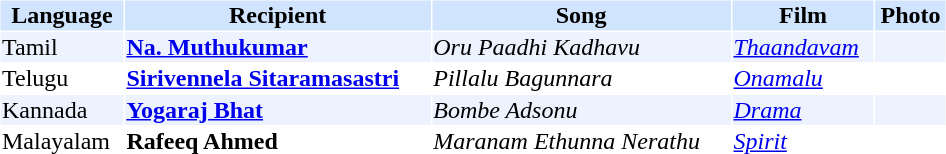<table cellspacing="1" cellpadding="1" border="0" style="width:50%;">
<tr style="background:#d1e4fd;">
<th>Language</th>
<th>Recipient</th>
<th>Song</th>
<th>Film</th>
<th>Photo</th>
</tr>
<tr style="background:#edf3fe;">
<td>Tamil</td>
<td><strong><a href='#'>Na. Muthukumar</a></strong></td>
<td><em>Oru Paadhi Kadhavu</em></td>
<td><em><a href='#'>Thaandavam</a></em></td>
<td></td>
</tr>
<tr>
<td>Telugu</td>
<td><strong><a href='#'>Sirivennela Sitaramasastri</a></strong></td>
<td><em>Pillalu Bagunnara</em></td>
<td><em><a href='#'>Onamalu</a></em></td>
<td></td>
</tr>
<tr style="background:#edf3fe;">
<td>Kannada</td>
<td><strong><a href='#'>Yogaraj Bhat</a></strong></td>
<td><em>Bombe Adsonu</em></td>
<td><em><a href='#'>Drama</a></em></td>
<td></td>
</tr>
<tr>
<td>Malayalam</td>
<td><strong>Rafeeq Ahmed</strong></td>
<td><em>Maranam Ethunna Nerathu</em></td>
<td><em><a href='#'>Spirit</a></em></td>
<td></td>
</tr>
</table>
